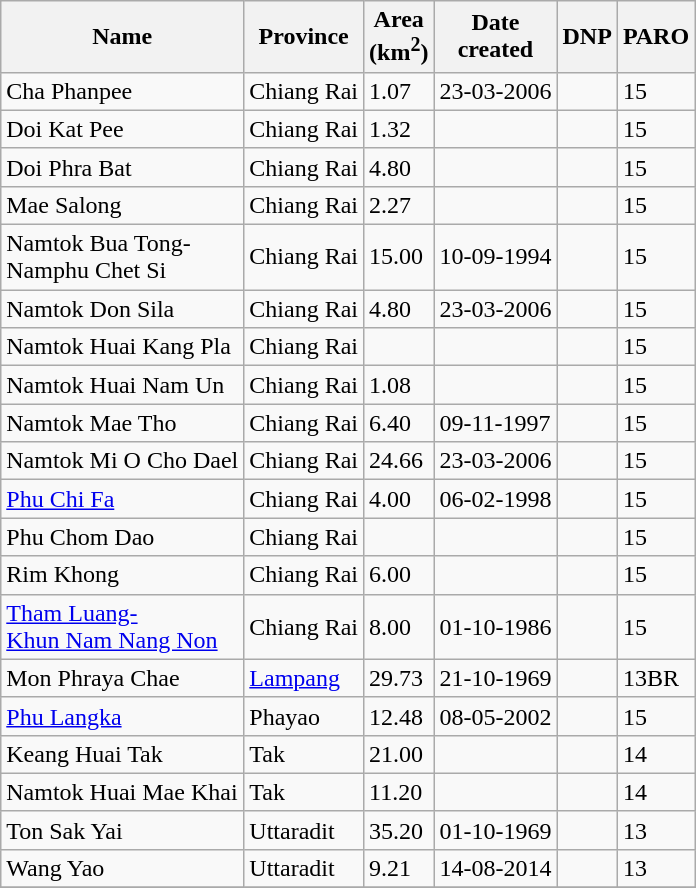<table class="wikitable sortable">
<tr>
<th>Name</th>
<th>Province</th>
<th>Area<br>(km<sup>2</sup>)</th>
<th>Date<br>created</th>
<th class=unsortable>DNP</th>
<th>PARO</th>
</tr>
<tr>
<td>Cha Phanpee</td>
<td>Chiang Rai</td>
<td>1.07</td>
<td>23-03-2006</td>
<td></td>
<td>15</td>
</tr>
<tr>
<td>Doi Kat Pee</td>
<td>Chiang Rai</td>
<td>1.32</td>
<td> </td>
<td></td>
<td>15</td>
</tr>
<tr>
<td>Doi Phra Bat</td>
<td>Chiang Rai</td>
<td>4.80</td>
<td> </td>
<td></td>
<td>15</td>
</tr>
<tr>
<td>Mae Salong</td>
<td>Chiang Rai</td>
<td>2.27</td>
<td> </td>
<td></td>
<td>15</td>
</tr>
<tr>
<td>Namtok Bua Tong-<br>Namphu Chet Si</td>
<td>Chiang Rai</td>
<td>15.00</td>
<td>10-09-1994</td>
<td></td>
<td>15</td>
</tr>
<tr>
<td>Namtok Don Sila</td>
<td>Chiang Rai</td>
<td>4.80</td>
<td>23-03-2006</td>
<td></td>
<td>15</td>
</tr>
<tr>
<td>Namtok Huai Kang Pla</td>
<td>Chiang Rai</td>
<td> </td>
<td> </td>
<td></td>
<td>15</td>
</tr>
<tr>
<td>Namtok Huai Nam Un</td>
<td>Chiang Rai</td>
<td>1.08</td>
<td> </td>
<td></td>
<td>15</td>
</tr>
<tr>
<td>Namtok Mae Tho</td>
<td>Chiang Rai</td>
<td>6.40</td>
<td>09-11-1997</td>
<td></td>
<td>15</td>
</tr>
<tr>
<td>Namtok Mi O Cho Dael</td>
<td>Chiang Rai</td>
<td>24.66</td>
<td>23-03-2006</td>
<td></td>
<td>15</td>
</tr>
<tr>
<td><a href='#'>Phu Chi Fa</a></td>
<td>Chiang Rai</td>
<td>4.00</td>
<td>06-02-1998</td>
<td></td>
<td>15</td>
</tr>
<tr>
<td>Phu Chom Dao</td>
<td>Chiang Rai</td>
<td> </td>
<td> </td>
<td></td>
<td>15</td>
</tr>
<tr>
<td>Rim Khong</td>
<td>Chiang Rai</td>
<td>6.00</td>
<td> </td>
<td></td>
<td>15</td>
</tr>
<tr>
<td><a href='#'>Tham Luang-<br>Khun Nam Nang Non</a></td>
<td>Chiang Rai</td>
<td>8.00</td>
<td>01-10-1986</td>
<td></td>
<td>15</td>
</tr>
<tr>
<td>Mon Phraya Chae</td>
<td><a href='#'>Lampang</a></td>
<td>29.73</td>
<td>21-10-1969</td>
<td></td>
<td>13BR</td>
</tr>
<tr>
<td><a href='#'>Phu Langka</a></td>
<td>Phayao</td>
<td>12.48</td>
<td>08-05-2002</td>
<td></td>
<td>15</td>
</tr>
<tr>
<td>Keang Huai Tak</td>
<td>Tak</td>
<td>21.00</td>
<td> </td>
<td></td>
<td>14</td>
</tr>
<tr>
<td>Namtok Huai Mae Khai</td>
<td>Tak</td>
<td>11.20</td>
<td> </td>
<td></td>
<td>14</td>
</tr>
<tr>
<td>Ton Sak Yai</td>
<td>Uttaradit</td>
<td>35.20</td>
<td>01-10-1969</td>
<td></td>
<td>13</td>
</tr>
<tr>
<td>Wang Yao</td>
<td>Uttaradit</td>
<td>9.21</td>
<td>14-08-2014</td>
<td></td>
<td>13</td>
</tr>
<tr>
</tr>
</table>
